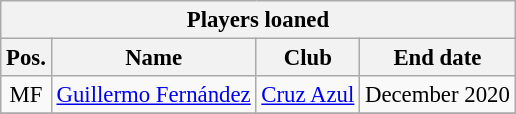<table class="wikitable" style="font-size:95%;">
<tr>
<th colspan="6">Players loaned</th>
</tr>
<tr>
<th>Pos.</th>
<th>Name</th>
<th>Club</th>
<th>End date</th>
</tr>
<tr>
<td align="center">MF</td>
<td> <a href='#'>Guillermo Fernández</a></td>
<td> <a href='#'>Cruz Azul</a></td>
<td>December 2020</td>
</tr>
<tr>
</tr>
</table>
